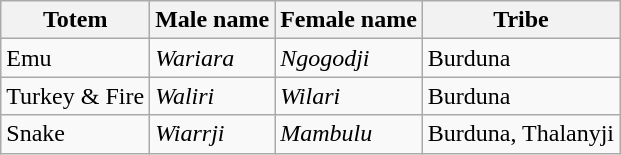<table class="wikitable">
<tr>
<th>Totem</th>
<th>Male name</th>
<th>Female name</th>
<th>Tribe</th>
</tr>
<tr>
<td>Emu</td>
<td><em>Wariara</em></td>
<td><em>Ngogodji</em></td>
<td>Burduna</td>
</tr>
<tr>
<td>Turkey & Fire</td>
<td><em>Waliri</em></td>
<td><em>Wilari</em></td>
<td>Burduna</td>
</tr>
<tr>
<td>Snake</td>
<td><em>Wiarrji</em></td>
<td><em>Mambulu</em></td>
<td>Burduna, Thalanyji</td>
</tr>
</table>
